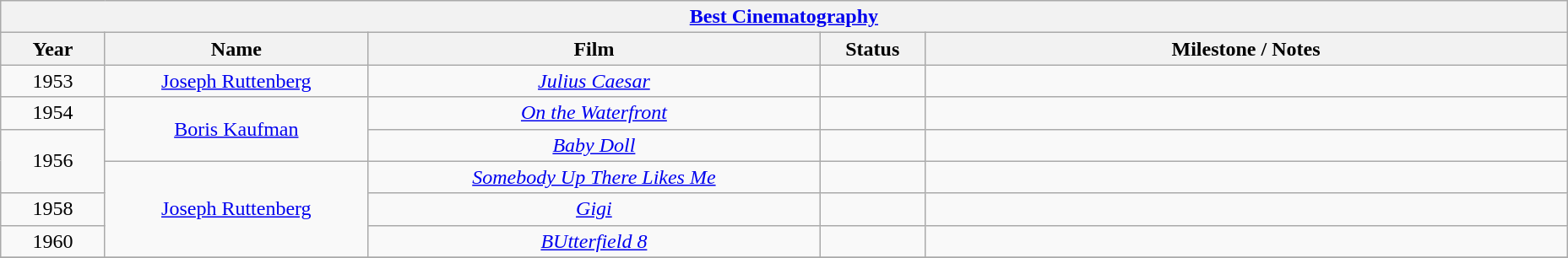<table class="wikitable" style="text-align: center">
<tr>
<th colspan=6 style="text-align:center;"><a href='#'>Best Cinematography</a></th>
</tr>
<tr>
<th style="width:075px;">Year</th>
<th style="width:200px;">Name</th>
<th style="width:350px;">Film</th>
<th style="width:075px;">Status</th>
<th style="width:500px;">Milestone / Notes</th>
</tr>
<tr>
<td style="text-align: center">1953</td>
<td><a href='#'>Joseph Ruttenberg</a></td>
<td><em><a href='#'>Julius Caesar</a></em></td>
<td></td>
<td></td>
</tr>
<tr>
<td style="text-align: center">1954</td>
<td rowspan="2"><a href='#'>Boris Kaufman</a></td>
<td><em><a href='#'>On the Waterfront</a></em></td>
<td></td>
<td></td>
</tr>
<tr>
<td rowspan="2">1956</td>
<td><em><a href='#'>Baby Doll</a></em></td>
<td></td>
<td></td>
</tr>
<tr>
<td rowspan="3"><a href='#'>Joseph Ruttenberg</a></td>
<td><em><a href='#'>Somebody Up There Likes Me</a></em></td>
<td></td>
<td></td>
</tr>
<tr>
<td>1958</td>
<td><em><a href='#'>Gigi</a></em></td>
<td></td>
<td></td>
</tr>
<tr>
<td>1960</td>
<td><em><a href='#'>BUtterfield 8</a></em></td>
<td></td>
<td></td>
</tr>
<tr>
</tr>
</table>
